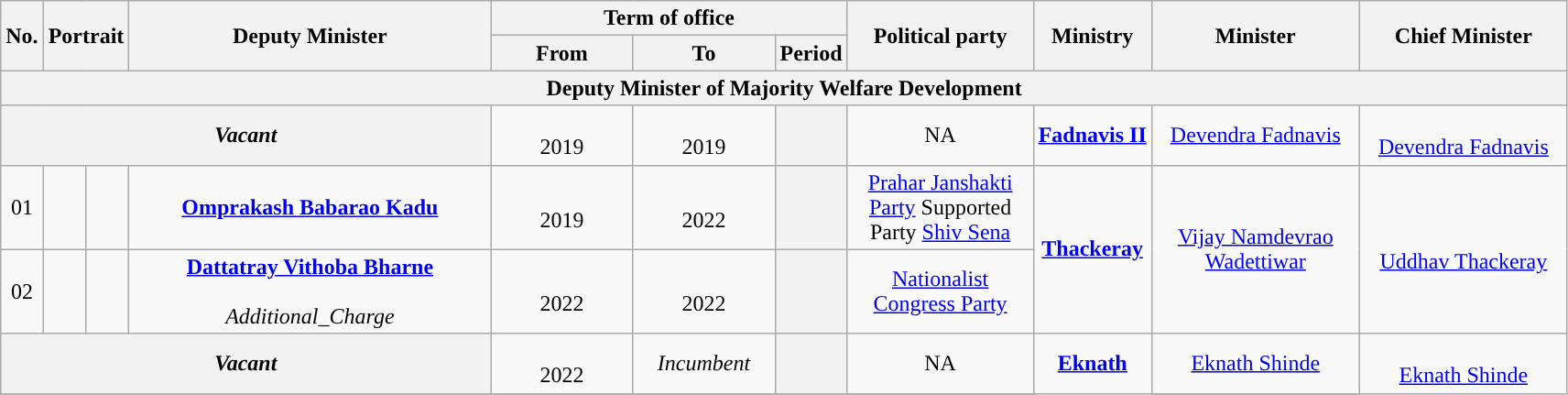<table class="wikitable" style="text-align:center">
<tr>
<th rowspan="2">No.</th>
<th rowspan="2" colspan="2">Portrait</th>
<th rowspan="2" style="width:16em">Deputy Minister<br></th>
<th colspan="3">Term of office</th>
<th rowspan="2" style="width:8em">Political party</th>
<th rowspan="2">Ministry</th>
<th rowspan="2" style="width:9em">Minister</th>
<th rowspan="2" style="width:9em">Chief Minister</th>
</tr>
<tr>
<th style="width:6em">From</th>
<th style="width:6em">To</th>
<th>Period</th>
</tr>
<tr>
<th colspan="11">Deputy Minister of Majority Welfare Development</th>
</tr>
<tr>
<th colspan="04"><strong><em> Vacant</em></strong></th>
<td><br>2019</td>
<td><br>2019</td>
<th></th>
<td>NA</td>
<td rowspan="1"><a href='#'><strong>Fadnavis II</strong></a></td>
<td><a href='#'>Devendra Fadnavis</a></td>
<td rowspan="1"> <br><a href='#'>Devendra Fadnavis</a></td>
</tr>
<tr>
<td>01</td>
<td style="color:inherit;background:"></td>
<td></td>
<td><strong><a href='#'>Omprakash Babarao Kadu</a></strong> <br> </td>
<td><br>2019</td>
<td><br>2022</td>
<th></th>
<td><a href='#'>Prahar Janshakti Party</a> Supported Party <a href='#'>Shiv Sena</a></td>
<td rowspan="2"><a href='#'><strong>Thackeray</strong></a></td>
<td rowspan="2"><a href='#'>Vijay Namdevrao Wadettiwar</a></td>
<td rowspan="2"> <br><a href='#'>Uddhav Thackeray</a></td>
</tr>
<tr>
<td>02</td>
<td style="color:inherit;background:"></td>
<td></td>
<td><strong><a href='#'>Dattatray Vithoba Bharne</a></strong><br> <br><em>Additional_Charge</em></td>
<td><br>2022</td>
<td><br>2022</td>
<th></th>
<td><a href='#'>Nationalist Congress Party</a></td>
</tr>
<tr>
<th colspan="04"><strong><em>Vacant</em></strong></th>
<td><br>2022</td>
<td><em>Incumbent</em></td>
<th></th>
<td>NA</td>
<td rowspan="2"><a href='#'><strong>Eknath</strong></a></td>
<td><a href='#'>Eknath Shinde</a></td>
<td rowspan="2"> <br><a href='#'>Eknath Shinde</a></td>
</tr>
<tr>
</tr>
</table>
